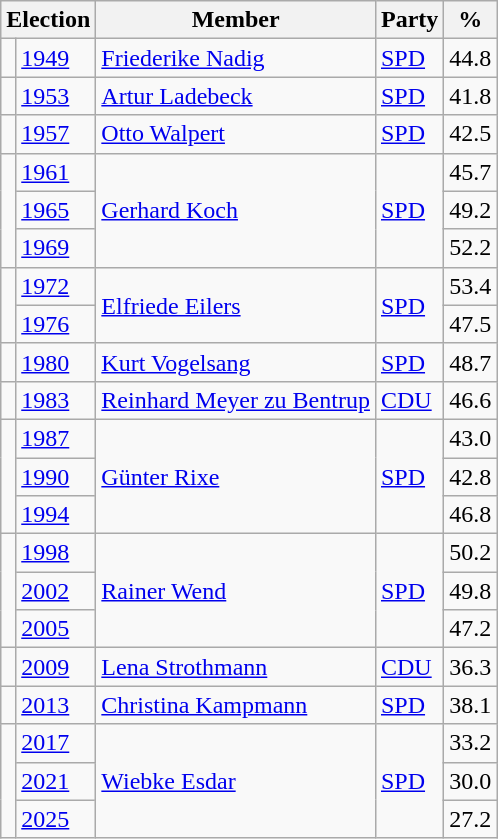<table class=wikitable>
<tr>
<th colspan=2>Election</th>
<th>Member</th>
<th>Party</th>
<th>%</th>
</tr>
<tr>
<td bgcolor=></td>
<td><a href='#'>1949</a></td>
<td><a href='#'>Friederike Nadig</a></td>
<td><a href='#'>SPD</a></td>
<td align=right>44.8</td>
</tr>
<tr>
<td bgcolor=></td>
<td><a href='#'>1953</a></td>
<td><a href='#'>Artur Ladebeck</a></td>
<td><a href='#'>SPD</a></td>
<td align=right>41.8</td>
</tr>
<tr>
<td bgcolor=></td>
<td><a href='#'>1957</a></td>
<td><a href='#'>Otto Walpert</a></td>
<td><a href='#'>SPD</a></td>
<td align=right>42.5</td>
</tr>
<tr>
<td rowspan=3 bgcolor=></td>
<td><a href='#'>1961</a></td>
<td rowspan=3><a href='#'>Gerhard Koch</a></td>
<td rowspan=3><a href='#'>SPD</a></td>
<td align=right>45.7</td>
</tr>
<tr>
<td><a href='#'>1965</a></td>
<td align=right>49.2</td>
</tr>
<tr>
<td><a href='#'>1969</a></td>
<td align=right>52.2</td>
</tr>
<tr>
<td rowspan=2 bgcolor=></td>
<td><a href='#'>1972</a></td>
<td rowspan=2><a href='#'>Elfriede Eilers</a></td>
<td rowspan=2><a href='#'>SPD</a></td>
<td align=right>53.4</td>
</tr>
<tr>
<td><a href='#'>1976</a></td>
<td align=right>47.5</td>
</tr>
<tr>
<td bgcolor=></td>
<td><a href='#'>1980</a></td>
<td><a href='#'>Kurt Vogelsang</a></td>
<td><a href='#'>SPD</a></td>
<td align=right>48.7</td>
</tr>
<tr>
<td bgcolor=></td>
<td><a href='#'>1983</a></td>
<td><a href='#'>Reinhard Meyer zu Bentrup</a></td>
<td><a href='#'>CDU</a></td>
<td align=right>46.6</td>
</tr>
<tr>
<td rowspan=3 bgcolor=></td>
<td><a href='#'>1987</a></td>
<td rowspan=3><a href='#'>Günter Rixe</a></td>
<td rowspan=3><a href='#'>SPD</a></td>
<td align=right>43.0</td>
</tr>
<tr>
<td><a href='#'>1990</a></td>
<td align=right>42.8</td>
</tr>
<tr>
<td><a href='#'>1994</a></td>
<td align=right>46.8</td>
</tr>
<tr>
<td rowspan=3 bgcolor=></td>
<td><a href='#'>1998</a></td>
<td rowspan=3><a href='#'>Rainer Wend</a></td>
<td rowspan=3><a href='#'>SPD</a></td>
<td align=right>50.2</td>
</tr>
<tr>
<td><a href='#'>2002</a></td>
<td align=right>49.8</td>
</tr>
<tr>
<td><a href='#'>2005</a></td>
<td align=right>47.2</td>
</tr>
<tr>
<td bgcolor=></td>
<td><a href='#'>2009</a></td>
<td><a href='#'>Lena Strothmann</a></td>
<td><a href='#'>CDU</a></td>
<td align=right>36.3</td>
</tr>
<tr>
<td bgcolor=></td>
<td><a href='#'>2013</a></td>
<td><a href='#'>Christina Kampmann</a></td>
<td><a href='#'>SPD</a></td>
<td align=right>38.1</td>
</tr>
<tr>
<td rowspan=3 bgcolor=></td>
<td><a href='#'>2017</a></td>
<td rowspan=3><a href='#'>Wiebke Esdar</a></td>
<td rowspan=3><a href='#'>SPD</a></td>
<td align=right>33.2</td>
</tr>
<tr>
<td><a href='#'>2021</a></td>
<td align=right>30.0</td>
</tr>
<tr>
<td><a href='#'>2025</a></td>
<td align=right>27.2</td>
</tr>
</table>
